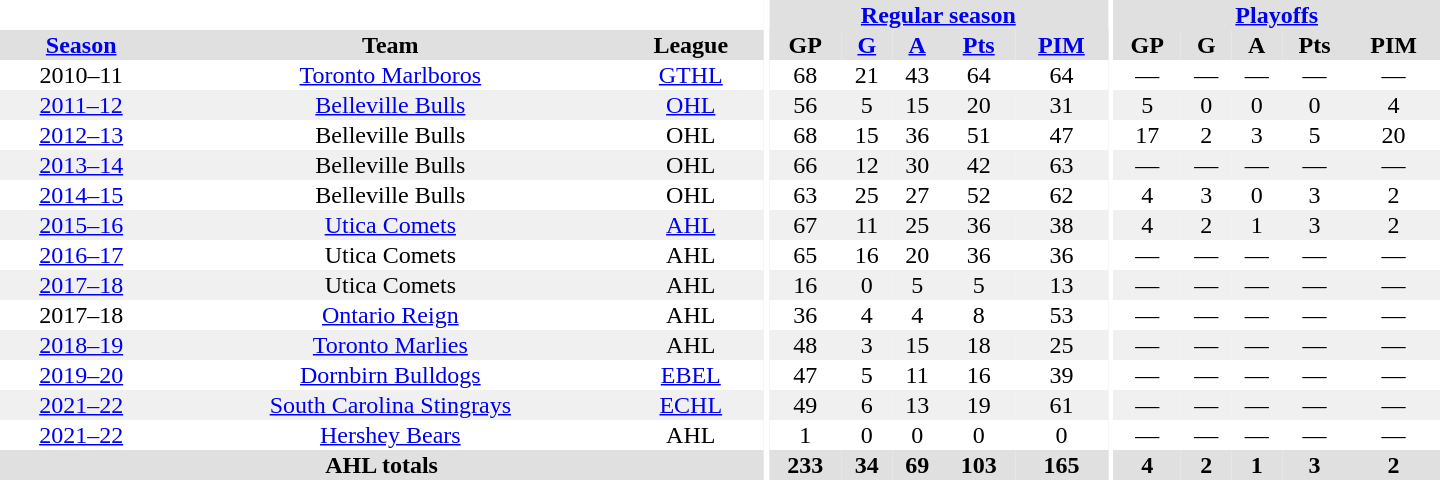<table border="0" cellpadding="1" cellspacing="0" style="text-align:center; width:60em">
<tr bgcolor="#e0e0e0">
<th colspan="3" bgcolor="#ffffff"></th>
<th rowspan="100" bgcolor="#ffffff"></th>
<th colspan="5"><a href='#'>Regular season</a></th>
<th rowspan="100" bgcolor="#ffffff"></th>
<th colspan="5"><a href='#'>Playoffs</a></th>
</tr>
<tr bgcolor="#e0e0e0">
<th><a href='#'>Season</a></th>
<th>Team</th>
<th>League</th>
<th>GP</th>
<th><a href='#'>G</a></th>
<th><a href='#'>A</a></th>
<th><a href='#'>Pts</a></th>
<th><a href='#'>PIM</a></th>
<th>GP</th>
<th>G</th>
<th>A</th>
<th>Pts</th>
<th>PIM</th>
</tr>
<tr>
<td>2010–11</td>
<td><a href='#'>Toronto Marlboros</a></td>
<td><a href='#'>GTHL</a></td>
<td>68</td>
<td>21</td>
<td>43</td>
<td>64</td>
<td>64</td>
<td>—</td>
<td>—</td>
<td>—</td>
<td>—</td>
<td>—</td>
</tr>
<tr bgcolor="#f0f0f0">
<td><a href='#'>2011–12</a></td>
<td><a href='#'>Belleville Bulls</a></td>
<td><a href='#'>OHL</a></td>
<td>56</td>
<td>5</td>
<td>15</td>
<td>20</td>
<td>31</td>
<td>5</td>
<td>0</td>
<td>0</td>
<td>0</td>
<td>4</td>
</tr>
<tr>
<td><a href='#'>2012–13</a></td>
<td>Belleville Bulls</td>
<td>OHL</td>
<td>68</td>
<td>15</td>
<td>36</td>
<td>51</td>
<td>47</td>
<td>17</td>
<td>2</td>
<td>3</td>
<td>5</td>
<td>20</td>
</tr>
<tr bgcolor="#f0f0f0">
<td><a href='#'>2013–14</a></td>
<td>Belleville Bulls</td>
<td>OHL</td>
<td>66</td>
<td>12</td>
<td>30</td>
<td>42</td>
<td>63</td>
<td>—</td>
<td>—</td>
<td>—</td>
<td>—</td>
<td>—</td>
</tr>
<tr>
<td><a href='#'>2014–15</a></td>
<td>Belleville Bulls</td>
<td>OHL</td>
<td>63</td>
<td>25</td>
<td>27</td>
<td>52</td>
<td>62</td>
<td>4</td>
<td>3</td>
<td>0</td>
<td>3</td>
<td>2</td>
</tr>
<tr bgcolor="#f0f0f0">
<td><a href='#'>2015–16</a></td>
<td><a href='#'>Utica Comets</a></td>
<td><a href='#'>AHL</a></td>
<td>67</td>
<td>11</td>
<td>25</td>
<td>36</td>
<td>38</td>
<td>4</td>
<td>2</td>
<td>1</td>
<td>3</td>
<td>2</td>
</tr>
<tr>
<td><a href='#'>2016–17</a></td>
<td>Utica Comets</td>
<td>AHL</td>
<td>65</td>
<td>16</td>
<td>20</td>
<td>36</td>
<td>36</td>
<td>—</td>
<td>—</td>
<td>—</td>
<td>—</td>
<td>—</td>
</tr>
<tr bgcolor="#f0f0f0">
<td><a href='#'>2017–18</a></td>
<td>Utica Comets</td>
<td>AHL</td>
<td>16</td>
<td>0</td>
<td>5</td>
<td>5</td>
<td>13</td>
<td>—</td>
<td>—</td>
<td>—</td>
<td>—</td>
<td>—</td>
</tr>
<tr>
<td>2017–18</td>
<td><a href='#'>Ontario Reign</a></td>
<td>AHL</td>
<td>36</td>
<td>4</td>
<td>4</td>
<td>8</td>
<td>53</td>
<td>—</td>
<td>—</td>
<td>—</td>
<td>—</td>
<td>—</td>
</tr>
<tr bgcolor="#f0f0f0">
<td><a href='#'>2018–19</a></td>
<td><a href='#'>Toronto Marlies</a></td>
<td>AHL</td>
<td>48</td>
<td>3</td>
<td>15</td>
<td>18</td>
<td>25</td>
<td>—</td>
<td>—</td>
<td>—</td>
<td>—</td>
<td>—</td>
</tr>
<tr>
<td><a href='#'>2019–20</a></td>
<td><a href='#'>Dornbirn Bulldogs</a></td>
<td><a href='#'>EBEL</a></td>
<td>47</td>
<td>5</td>
<td>11</td>
<td>16</td>
<td>39</td>
<td>—</td>
<td>—</td>
<td>—</td>
<td>—</td>
<td>—</td>
</tr>
<tr bgcolor="#f0f0f0">
<td><a href='#'>2021–22</a></td>
<td><a href='#'>South Carolina Stingrays</a></td>
<td><a href='#'>ECHL</a></td>
<td>49</td>
<td>6</td>
<td>13</td>
<td>19</td>
<td>61</td>
<td>—</td>
<td>—</td>
<td>—</td>
<td>—</td>
<td>—</td>
</tr>
<tr>
<td><a href='#'>2021–22</a></td>
<td><a href='#'>Hershey Bears</a></td>
<td>AHL</td>
<td>1</td>
<td>0</td>
<td>0</td>
<td>0</td>
<td>0</td>
<td>—</td>
<td>—</td>
<td>—</td>
<td>—</td>
<td>—</td>
</tr>
<tr bgcolor="#e0e0e0">
<th colspan="3">AHL totals</th>
<th>233</th>
<th>34</th>
<th>69</th>
<th>103</th>
<th>165</th>
<th>4</th>
<th>2</th>
<th>1</th>
<th>3</th>
<th>2</th>
</tr>
</table>
